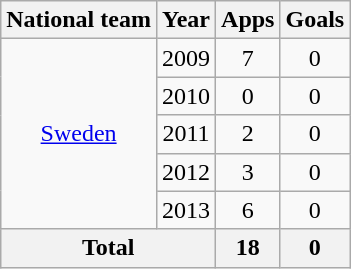<table class="wikitable" style="text-align:center;">
<tr>
<th>National team</th>
<th>Year</th>
<th>Apps</th>
<th>Goals</th>
</tr>
<tr>
<td rowspan="5"><a href='#'>Sweden</a></td>
<td>2009</td>
<td>7</td>
<td>0</td>
</tr>
<tr>
<td>2010</td>
<td>0</td>
<td>0</td>
</tr>
<tr>
<td>2011</td>
<td>2</td>
<td>0</td>
</tr>
<tr>
<td>2012</td>
<td>3</td>
<td>0</td>
</tr>
<tr>
<td>2013</td>
<td>6</td>
<td>0</td>
</tr>
<tr>
<th colspan=2>Total</th>
<th>18</th>
<th>0</th>
</tr>
</table>
